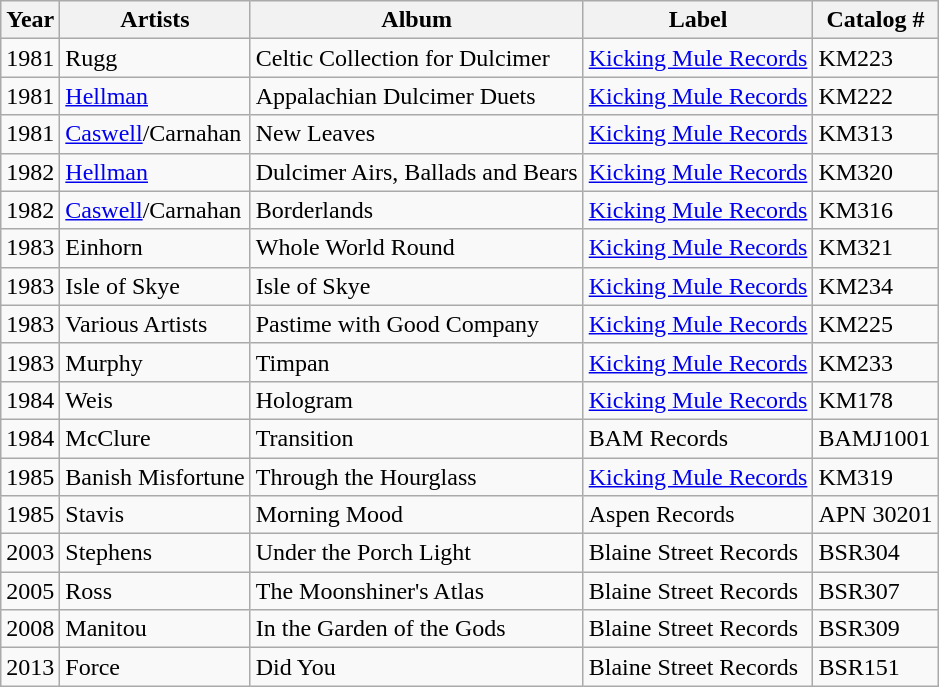<table class="wikitable">
<tr>
<th>Year</th>
<th>Artists</th>
<th>Album</th>
<th>Label</th>
<th>Catalog #</th>
</tr>
<tr>
<td>1981</td>
<td>Rugg</td>
<td>Celtic Collection for Dulcimer</td>
<td><a href='#'>Kicking Mule Records</a></td>
<td>KM223</td>
</tr>
<tr>
<td>1981</td>
<td><a href='#'>Hellman</a></td>
<td>Appalachian Dulcimer Duets</td>
<td><a href='#'>Kicking Mule Records</a></td>
<td>KM222</td>
</tr>
<tr>
<td>1981</td>
<td><a href='#'>Caswell</a>/Carnahan</td>
<td>New Leaves</td>
<td><a href='#'>Kicking Mule Records</a></td>
<td>KM313</td>
</tr>
<tr>
<td>1982</td>
<td><a href='#'>Hellman</a></td>
<td>Dulcimer Airs, Ballads and Bears</td>
<td><a href='#'>Kicking Mule Records</a></td>
<td>KM320</td>
</tr>
<tr>
<td>1982</td>
<td><a href='#'>Caswell</a>/Carnahan</td>
<td>Borderlands</td>
<td><a href='#'>Kicking Mule Records</a></td>
<td>KM316</td>
</tr>
<tr>
<td>1983</td>
<td>Einhorn</td>
<td>Whole World Round</td>
<td><a href='#'>Kicking Mule Records</a></td>
<td>KM321</td>
</tr>
<tr>
<td>1983</td>
<td>Isle of Skye</td>
<td>Isle of Skye</td>
<td><a href='#'>Kicking Mule Records</a></td>
<td>KM234</td>
</tr>
<tr>
<td>1983</td>
<td>Various Artists</td>
<td>Pastime with Good Company</td>
<td><a href='#'>Kicking Mule Records</a></td>
<td>KM225</td>
</tr>
<tr>
<td>1983</td>
<td>Murphy</td>
<td>Timpan</td>
<td><a href='#'>Kicking Mule Records</a></td>
<td>KM233</td>
</tr>
<tr>
<td>1984</td>
<td>Weis</td>
<td>Hologram</td>
<td><a href='#'>Kicking Mule Records</a></td>
<td>KM178</td>
</tr>
<tr>
<td>1984</td>
<td>McClure</td>
<td>Transition</td>
<td>BAM Records</td>
<td>BAMJ1001</td>
</tr>
<tr>
<td>1985</td>
<td>Banish Misfortune</td>
<td>Through the Hourglass</td>
<td><a href='#'>Kicking Mule Records</a></td>
<td>KM319</td>
</tr>
<tr>
<td>1985</td>
<td>Stavis</td>
<td>Morning Mood</td>
<td>Aspen Records</td>
<td>APN 30201</td>
</tr>
<tr>
<td>2003</td>
<td>Stephens</td>
<td>Under the Porch Light</td>
<td>Blaine Street Records</td>
<td>BSR304</td>
</tr>
<tr>
<td>2005</td>
<td>Ross</td>
<td>The Moonshiner's Atlas</td>
<td>Blaine Street Records</td>
<td>BSR307</td>
</tr>
<tr>
<td>2008</td>
<td>Manitou</td>
<td>In the Garden of the Gods</td>
<td>Blaine Street Records</td>
<td>BSR309</td>
</tr>
<tr>
<td>2013</td>
<td>Force</td>
<td>Did You</td>
<td>Blaine Street Records</td>
<td>BSR151</td>
</tr>
</table>
